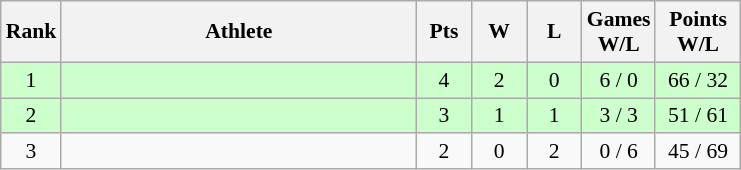<table class="wikitable" style="text-align: center; font-size:90% ">
<tr>
<th width="20">Rank</th>
<th width="230">Athlete</th>
<th width="30">Pts</th>
<th width="30">W</th>
<th width="30">L</th>
<th width="40">Games<br>W/L</th>
<th width="50">Points<br>W/L</th>
</tr>
<tr bgcolor=#ccffcc>
<td>1</td>
<td align=left></td>
<td>4</td>
<td>2</td>
<td>0</td>
<td>6 / 0</td>
<td>66 / 32</td>
</tr>
<tr bgcolor=#ccffcc>
<td>2</td>
<td align=left></td>
<td>3</td>
<td>1</td>
<td>1</td>
<td>3 / 3</td>
<td>51 / 61</td>
</tr>
<tr>
<td>3</td>
<td align=left></td>
<td>2</td>
<td>0</td>
<td>2</td>
<td>0 / 6</td>
<td>45 / 69</td>
</tr>
</table>
